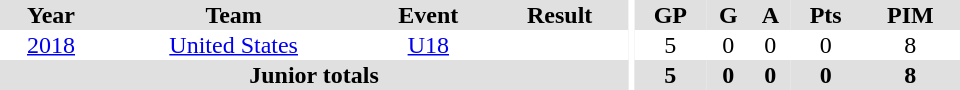<table border="0" cellpadding="1" cellspacing="0" ID="Table3" style="text-align:center; width:40em">
<tr ALIGN="center" bgcolor="#e0e0e0">
<th>Year</th>
<th>Team</th>
<th>Event</th>
<th>Result</th>
<th rowspan="99" bgcolor="#ffffff"></th>
<th>GP</th>
<th>G</th>
<th>A</th>
<th>Pts</th>
<th>PIM</th>
</tr>
<tr>
<td><a href='#'>2018</a></td>
<td><a href='#'>United States</a></td>
<td><a href='#'>U18</a></td>
<td></td>
<td>5</td>
<td>0</td>
<td>0</td>
<td>0</td>
<td>8</td>
</tr>
<tr bgcolor="#e0e0e0">
<th colspan="4">Junior totals</th>
<th>5</th>
<th>0</th>
<th>0</th>
<th>0</th>
<th>8</th>
</tr>
</table>
